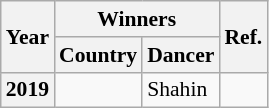<table class="wikitable sortable plainrowheaders" style="text-align:left; font-size:90%;">
<tr>
<th scope="col" rowspan="2">Year</th>
<th scope="col" colspan="2">Winners</th>
<th scope="col" class="unsortable" rowspan="2">Ref.</th>
</tr>
<tr>
<th>Country</th>
<th>Dancer</th>
</tr>
<tr>
<th>2019</th>
<td></td>
<td>Shahin</td>
<td></td>
</tr>
</table>
